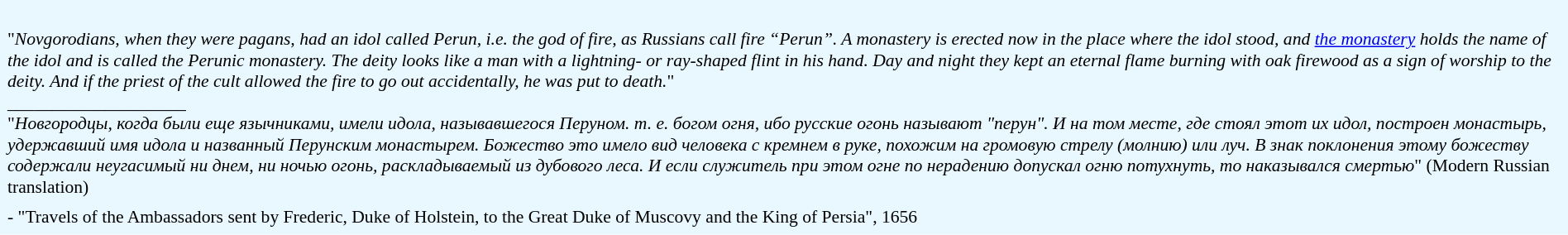<table class="toccolours" style="font-size: 90%; background:#E9F7FF; color:black;" cellspacing="5">
<tr>
<td style="text-align: left;"><br>"<em>Novgorodians, when they were pagans, had an idol called Perun, i.e. the god of fire, as Russians call fire “Perun”. A monastery is erected now in the place where the idol stood, and <a href='#'>the monastery</a> holds the name of the idol and is called the Perunic monastery. The deity looks like a man with a lightning- or ray-shaped flint in his hand. Day and night they kept an eternal flame burning with oak firewood as a sign of worship to the deity. And if the priest of the cult allowed the fire to go out accidentally, he was put to death.</em>"<br>
____________________<br>"<em>Новгородцы, когда были еще язычниками, имели идола, называвшегося Перуном. т. е. богом огня, ибо русские огонь называют "перун". И на том месте, где стоял этот их идол, построен монастырь, удержавший имя идола и названный Перунским монастырем. Божество это имело вид человека с кремнем в руке, похожим на громовую стрелу (молнию) или луч. В знак поклонения этому божеству содержали неугасимый ни днем, ни ночью огонь, раскладываемый из дубового леса. И если служитель при этом огне по нерадению допускал огню потухнуть, то наказывался смертью</em>" (Modern Russian translation)
</td>
</tr>
<tr>
<td style="text-align: left;">- "Travels of the Ambassadors sent by Frederic, Duke of Holstein, to the Great Duke of Muscovy and the King of Persia", 1656</td>
</tr>
</table>
